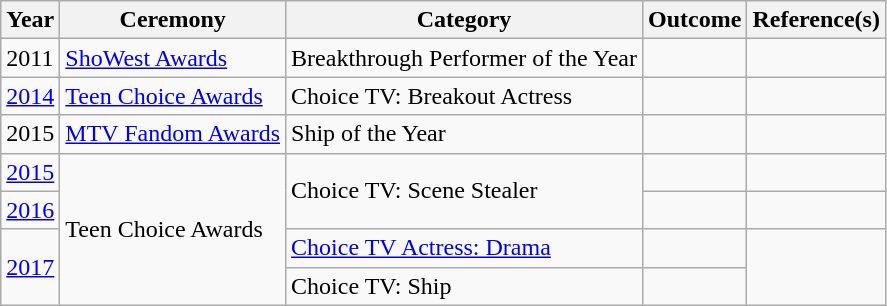<table class="wikitable plainrowheaders">
<tr>
<th>Year</th>
<th>Ceremony</th>
<th>Category</th>
<th>Outcome</th>
<th>Reference(s)</th>
</tr>
<tr>
<td>2011</td>
<td><a href='#'>ShoWest Awards</a></td>
<td>Breakthrough Performer of the Year</td>
<td></td>
<td style="text-align:center;"></td>
</tr>
<tr>
<td><a href='#'>2014</a></td>
<td><a href='#'>Teen Choice Awards</a></td>
<td>Choice TV: Breakout Actress</td>
<td></td>
<td style="text-align:center;"></td>
</tr>
<tr>
<td>2015</td>
<td><a href='#'>MTV Fandom Awards</a></td>
<td>Ship of the Year </td>
<td></td>
<td style="text-align:center;"></td>
</tr>
<tr>
<td><a href='#'>2015</a></td>
<td rowspan="4">Teen Choice Awards</td>
<td rowspan="2">Choice TV: Scene Stealer</td>
<td></td>
<td style="text-align:center;"></td>
</tr>
<tr>
<td><a href='#'>2016</a></td>
<td></td>
<td style="text-align:center;"></td>
</tr>
<tr>
<td rowspan="2"><a href='#'>2017</a></td>
<td><a href='#'>Choice TV Actress: Drama</a></td>
<td></td>
<td style="text-align:center;" rowspan="2"></td>
</tr>
<tr>
<td>Choice TV: Ship </td>
<td></td>
</tr>
</table>
